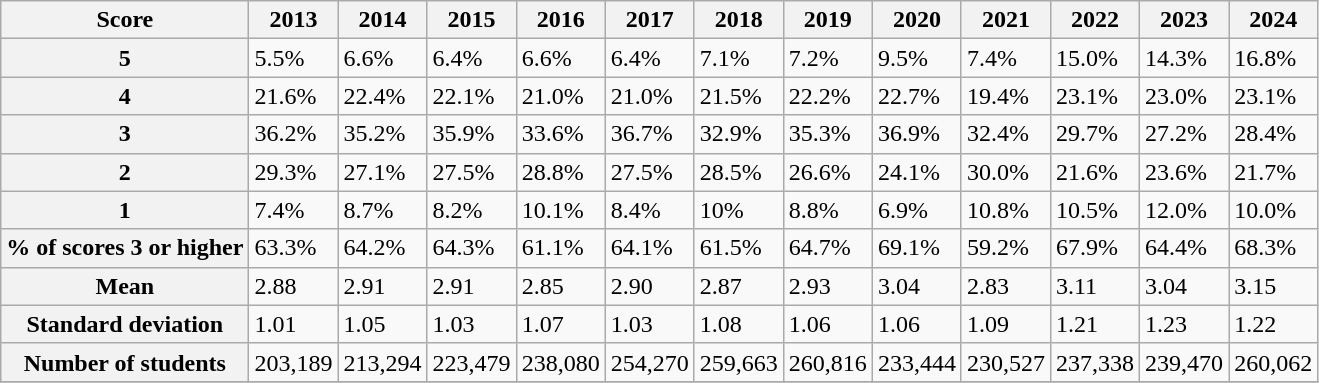<table class="wikitable">
<tr>
<th>Score</th>
<th>2013</th>
<th>2014</th>
<th>2015</th>
<th>2016</th>
<th>2017</th>
<th>2018</th>
<th>2019</th>
<th>2020</th>
<th>2021</th>
<th>2022</th>
<th>2023</th>
<th>2024</th>
</tr>
<tr>
<th>5</th>
<td>5.5%</td>
<td>6.6%</td>
<td>6.4%</td>
<td>6.6%</td>
<td>6.4%</td>
<td>7.1%</td>
<td>7.2%</td>
<td>9.5%</td>
<td>7.4%</td>
<td>15.0%</td>
<td>14.3%</td>
<td>16.8%</td>
</tr>
<tr>
<th>4</th>
<td>21.6%</td>
<td>22.4%</td>
<td>22.1%</td>
<td>21.0%</td>
<td>21.0%</td>
<td>21.5%</td>
<td>22.2%</td>
<td>22.7%</td>
<td>19.4%</td>
<td>23.1%</td>
<td>23.0%</td>
<td>23.1%</td>
</tr>
<tr>
<th>3</th>
<td>36.2%</td>
<td>35.2%</td>
<td>35.9%</td>
<td>33.6%</td>
<td>36.7%</td>
<td>32.9%</td>
<td>35.3%</td>
<td>36.9%</td>
<td>32.4%</td>
<td>29.7%</td>
<td>27.2%</td>
<td>28.4%</td>
</tr>
<tr>
<th>2</th>
<td>29.3%</td>
<td>27.1%</td>
<td>27.5%</td>
<td>28.8%</td>
<td>27.5%</td>
<td>28.5%</td>
<td>26.6%</td>
<td>24.1%</td>
<td>30.0%</td>
<td>21.6%</td>
<td>23.6%</td>
<td>21.7%</td>
</tr>
<tr>
<th>1</th>
<td>7.4%</td>
<td>8.7%</td>
<td>8.2%</td>
<td>10.1%</td>
<td>8.4%</td>
<td>10%</td>
<td>8.8%</td>
<td>6.9%</td>
<td>10.8%</td>
<td>10.5%</td>
<td>12.0%</td>
<td>10.0%</td>
</tr>
<tr>
<th>% of scores 3 or higher</th>
<td>63.3%</td>
<td>64.2%</td>
<td>64.3%</td>
<td>61.1%</td>
<td>64.1%</td>
<td>61.5%</td>
<td>64.7%</td>
<td>69.1%</td>
<td>59.2%</td>
<td>67.9%</td>
<td>64.4%</td>
<td>68.3%</td>
</tr>
<tr>
<th>Mean</th>
<td>2.88</td>
<td>2.91</td>
<td>2.91</td>
<td>2.85</td>
<td>2.90</td>
<td>2.87</td>
<td>2.93</td>
<td>3.04</td>
<td>2.83</td>
<td>3.11</td>
<td>3.04</td>
<td>3.15</td>
</tr>
<tr>
<th>Standard deviation</th>
<td>1.01</td>
<td>1.05</td>
<td>1.03</td>
<td>1.07</td>
<td>1.03</td>
<td>1.08</td>
<td>1.06</td>
<td>1.06</td>
<td>1.09</td>
<td>1.21</td>
<td>1.23</td>
<td>1.22</td>
</tr>
<tr>
<th>Number of students</th>
<td>203,189</td>
<td>213,294</td>
<td>223,479</td>
<td>238,080</td>
<td>254,270</td>
<td>259,663</td>
<td>260,816</td>
<td>233,444</td>
<td>230,527</td>
<td>237,338</td>
<td>239,470</td>
<td>260,062</td>
</tr>
<tr>
</tr>
</table>
